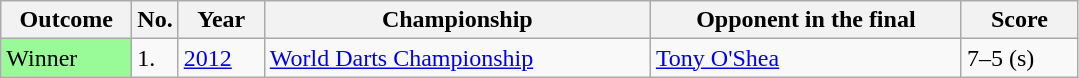<table class="sortable wikitable">
<tr>
<th style="width:80px;">Outcome</th>
<th style="width:20px;">No.</th>
<th style="width:50px;">Year</th>
<th style="width:250px;">Championship</th>
<th style="width:200px;">Opponent in the final</th>
<th style="width:70px;">Score</th>
</tr>
<tr>
<td style="background:#98FB98">Winner</td>
<td>1.</td>
<td><a href='#'>2012</a></td>
<td><a href='#'>World Darts Championship</a></td>
<td> <a href='#'>Tony O'Shea</a></td>
<td>7–5 (s)</td>
</tr>
</table>
